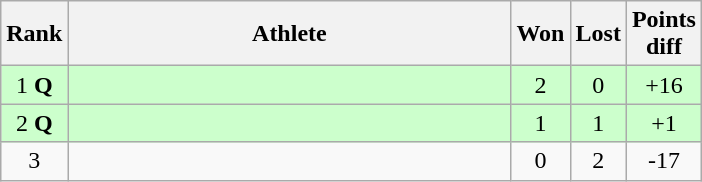<table class="wikitable">
<tr>
<th>Rank</th>
<th style="width:18em">Athlete</th>
<th>Won</th>
<th>Lost</th>
<th>Points<br>diff</th>
</tr>
<tr bgcolor="#ccffcc">
<td align="center">1 <strong>Q</strong></td>
<td><strong></strong></td>
<td align="center">2</td>
<td align="center">0</td>
<td align="center">+16</td>
</tr>
<tr bgcolor="#ccffcc">
<td align="center">2 <strong>Q</strong></td>
<td><strong></strong></td>
<td align="center">1</td>
<td align="center">1</td>
<td align="center">+1</td>
</tr>
<tr>
<td align="center">3 <strong></strong></td>
<td></td>
<td align="center">0</td>
<td align="center">2</td>
<td align="center">-17</td>
</tr>
</table>
